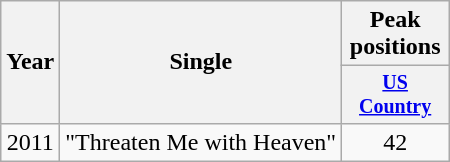<table class="wikitable" style="text-align:center;">
<tr>
<th rowspan="2">Year</th>
<th rowspan="2">Single</th>
<th colspan="1">Peak positions</th>
</tr>
<tr style="font-size:smaller;">
<th width="65"><a href='#'>US Country</a></th>
</tr>
<tr>
<td>2011</td>
<td align="left">"Threaten Me with Heaven"</td>
<td>42</td>
</tr>
</table>
